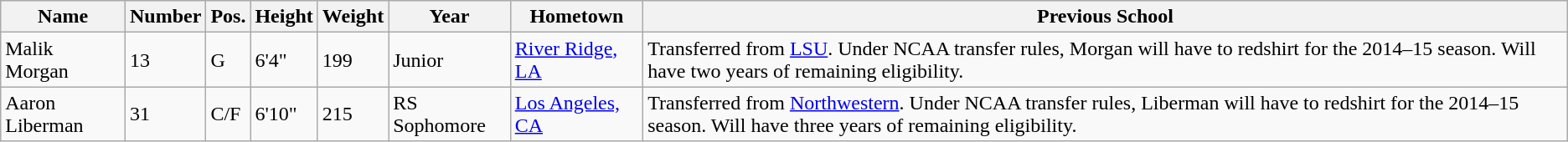<table class="wikitable sortable" border="1">
<tr>
<th>Name</th>
<th>Number</th>
<th>Pos.</th>
<th>Height</th>
<th>Weight</th>
<th>Year</th>
<th>Hometown</th>
<th class="unsortable">Previous School</th>
</tr>
<tr>
<td sortname>Malik Morgan</td>
<td>13</td>
<td>G</td>
<td>6'4"</td>
<td>199</td>
<td>Junior</td>
<td><a href='#'>River Ridge, LA</a></td>
<td>Transferred from <a href='#'>LSU</a>. Under NCAA transfer rules, Morgan will have to redshirt for the 2014–15 season. Will have two years of remaining eligibility.</td>
</tr>
<tr>
<td sortname>Aaron Liberman</td>
<td>31</td>
<td>C/F</td>
<td>6'10"</td>
<td>215</td>
<td>RS Sophomore</td>
<td><a href='#'>Los Angeles, CA</a></td>
<td>Transferred from <a href='#'>Northwestern</a>. Under NCAA transfer rules, Liberman will have to redshirt for the 2014–15 season. Will have three years of remaining eligibility.</td>
</tr>
</table>
